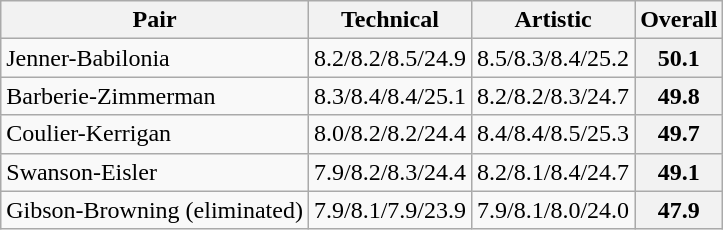<table class="wikitable">
<tr>
<th>Pair</th>
<th>Technical</th>
<th>Artistic</th>
<th>Overall</th>
</tr>
<tr>
<td>Jenner-Babilonia</td>
<td>8.2/8.2/8.5/24.9</td>
<td>8.5/8.3/8.4/25.2</td>
<th>50.1</th>
</tr>
<tr>
<td>Barberie-Zimmerman</td>
<td>8.3/8.4/8.4/25.1</td>
<td>8.2/8.2/8.3/24.7</td>
<th>49.8</th>
</tr>
<tr>
<td>Coulier-Kerrigan</td>
<td>8.0/8.2/8.2/24.4</td>
<td>8.4/8.4/8.5/25.3</td>
<th>49.7</th>
</tr>
<tr>
<td>Swanson-Eisler</td>
<td>7.9/8.2/8.3/24.4</td>
<td>8.2/8.1/8.4/24.7</td>
<th>49.1</th>
</tr>
<tr>
<td>Gibson-Browning (eliminated)</td>
<td>7.9/8.1/7.9/23.9</td>
<td>7.9/8.1/8.0/24.0</td>
<th>47.9</th>
</tr>
</table>
